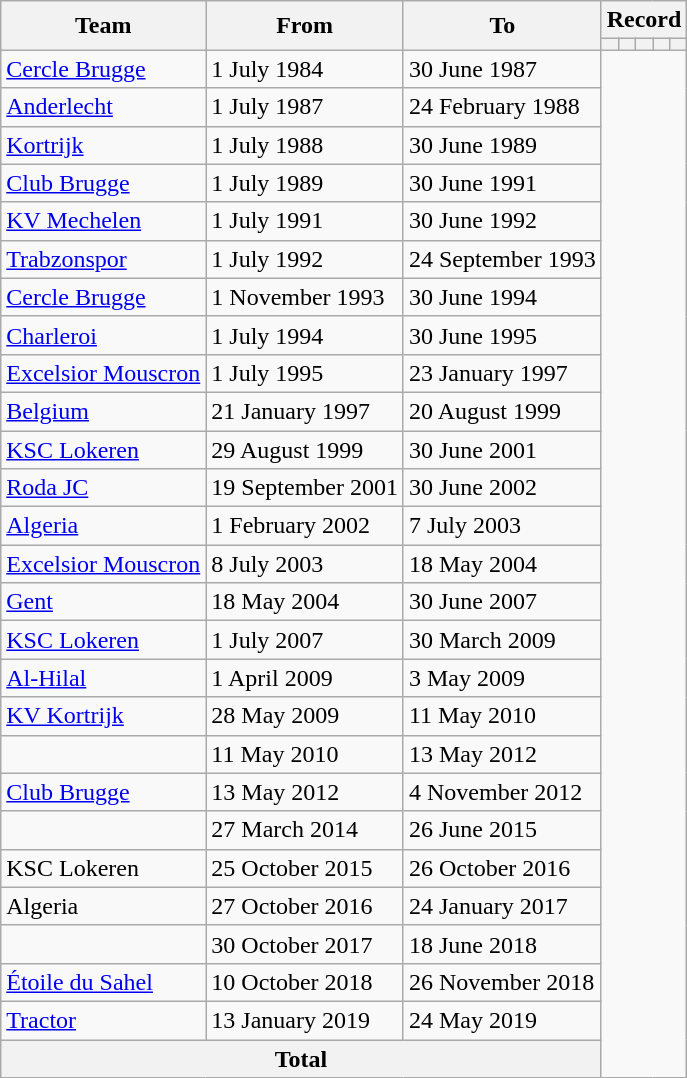<table class="wikitable" style="text-align: center">
<tr>
<th rowspan="2">Team</th>
<th rowspan="2">From</th>
<th rowspan="2">To</th>
<th colspan="5">Record</th>
</tr>
<tr>
<th></th>
<th></th>
<th></th>
<th></th>
<th></th>
</tr>
<tr>
<td align=left> <a href='#'>Cercle Brugge</a></td>
<td align=left>1 July 1984</td>
<td align=left>30 June 1987<br></td>
</tr>
<tr>
<td align=left> <a href='#'>Anderlecht</a></td>
<td align=left>1 July 1987</td>
<td align=left>24 February 1988<br></td>
</tr>
<tr>
<td align=left> <a href='#'>Kortrijk</a></td>
<td align=left>1 July 1988</td>
<td align=left>30 June 1989<br></td>
</tr>
<tr>
<td align=left> <a href='#'>Club Brugge</a></td>
<td align=left>1 July 1989</td>
<td align=left>30 June 1991<br></td>
</tr>
<tr>
<td align=left> <a href='#'>KV Mechelen</a></td>
<td align=left>1 July 1991</td>
<td align=left>30 June 1992<br></td>
</tr>
<tr>
<td align=left> <a href='#'>Trabzonspor</a></td>
<td align=left>1 July 1992</td>
<td align=left>24 September 1993<br></td>
</tr>
<tr>
<td align=left> <a href='#'>Cercle Brugge</a></td>
<td align=left>1 November 1993</td>
<td align=left>30 June 1994<br></td>
</tr>
<tr>
<td align=left> <a href='#'>Charleroi</a></td>
<td align=left>1 July 1994</td>
<td align=left>30 June 1995<br></td>
</tr>
<tr>
<td align=left> <a href='#'>Excelsior Mouscron</a></td>
<td align=left>1 July 1995</td>
<td align=left>23 January 1997<br></td>
</tr>
<tr>
<td align=left> <a href='#'>Belgium</a></td>
<td align=left>21 January 1997</td>
<td align=left>20 August 1999<br></td>
</tr>
<tr>
<td align=left> <a href='#'>KSC Lokeren</a></td>
<td align=left>29 August 1999</td>
<td align=left>30 June 2001<br></td>
</tr>
<tr>
<td align=left> <a href='#'>Roda JC</a></td>
<td align=left>19 September 2001</td>
<td align=left>30 June 2002<br></td>
</tr>
<tr>
<td align=left> <a href='#'>Algeria</a></td>
<td align=left>1 February 2002</td>
<td align=left>7 July 2003<br></td>
</tr>
<tr>
<td align=left> <a href='#'>Excelsior Mouscron</a></td>
<td align=left>8 July 2003</td>
<td align=left>18 May 2004<br></td>
</tr>
<tr>
<td align=left> <a href='#'>Gent</a></td>
<td align=left>18 May 2004</td>
<td align=left>30 June 2007<br></td>
</tr>
<tr>
<td align=left> <a href='#'>KSC Lokeren</a></td>
<td align=left>1 July 2007</td>
<td align=left>30 March 2009<br></td>
</tr>
<tr>
<td align=left> <a href='#'>Al-Hilal</a></td>
<td align=left>1 April 2009</td>
<td align=left>3 May 2009<br></td>
</tr>
<tr>
<td align=left> <a href='#'>KV Kortrijk</a></td>
<td align=left>28 May 2009</td>
<td align=left>11 May 2010<br></td>
</tr>
<tr>
<td align=left></td>
<td align=left>11 May 2010</td>
<td align=left>13 May 2012<br></td>
</tr>
<tr>
<td align=left> <a href='#'>Club Brugge</a></td>
<td align=left>13 May 2012</td>
<td align=left>4 November 2012<br></td>
</tr>
<tr>
<td align=left></td>
<td align=left>27 March 2014</td>
<td align=left>26 June 2015<br></td>
</tr>
<tr>
<td align=left> KSC Lokeren</td>
<td align=left>25 October 2015</td>
<td align=left>26 October 2016<br></td>
</tr>
<tr>
<td align=left> Algeria</td>
<td align=left>27 October 2016</td>
<td align=left>24 January 2017<br></td>
</tr>
<tr>
<td align=left></td>
<td align=left>30 October 2017</td>
<td align=left>18 June 2018<br></td>
</tr>
<tr>
<td align=left> <a href='#'>Étoile du Sahel</a></td>
<td align=left>10 October 2018</td>
<td align=left>26 November 2018<br></td>
</tr>
<tr>
<td align=left> <a href='#'>Tractor</a></td>
<td align=left>13 January 2019</td>
<td align=left>24 May 2019<br></td>
</tr>
<tr>
<th colspan=3>Total<br></th>
</tr>
</table>
